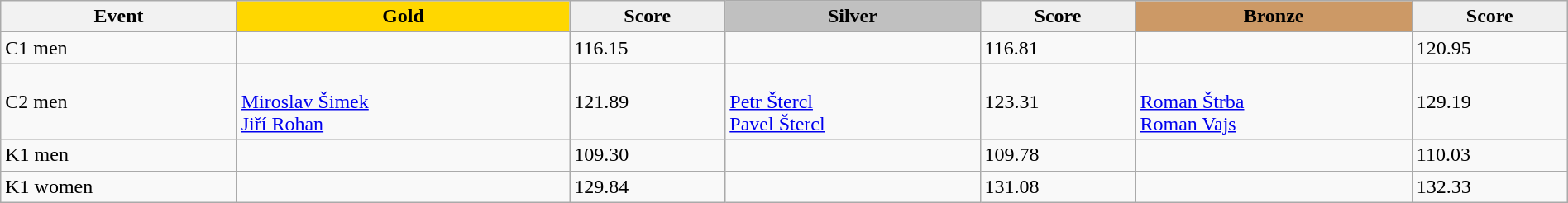<table class="wikitable" width=100%>
<tr>
<th>Event</th>
<td align=center bgcolor="gold"><strong>Gold</strong></td>
<td align=center bgcolor="EFEFEF"><strong>Score</strong></td>
<td align=center bgcolor="silver"><strong>Silver</strong></td>
<td align=center bgcolor="EFEFEF"><strong>Score</strong></td>
<td align=center bgcolor="CC9966"><strong>Bronze</strong></td>
<td align=center bgcolor="EFEFEF"><strong>Score</strong></td>
</tr>
<tr>
<td>C1 men</td>
<td></td>
<td>116.15</td>
<td></td>
<td>116.81</td>
<td></td>
<td>120.95</td>
</tr>
<tr>
<td>C2 men</td>
<td><br><a href='#'>Miroslav Šimek</a><br><a href='#'>Jiří Rohan</a></td>
<td>121.89</td>
<td><br><a href='#'>Petr Štercl</a><br><a href='#'>Pavel Štercl</a></td>
<td>123.31</td>
<td><br><a href='#'>Roman Štrba</a><br><a href='#'>Roman Vajs</a></td>
<td>129.19</td>
</tr>
<tr>
<td>K1 men</td>
<td></td>
<td>109.30</td>
<td></td>
<td>109.78</td>
<td></td>
<td>110.03</td>
</tr>
<tr>
<td>K1 women</td>
<td></td>
<td>129.84</td>
<td></td>
<td>131.08</td>
<td></td>
<td>132.33</td>
</tr>
</table>
